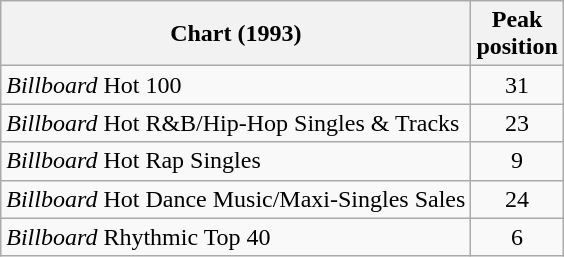<table class="wikitable sortable">
<tr>
<th>Chart (1993)</th>
<th>Peak<br>position</th>
</tr>
<tr>
<td><em>Billboard</em> Hot 100</td>
<td align="center">31</td>
</tr>
<tr>
<td><em>Billboard</em> Hot R&B/Hip-Hop Singles & Tracks</td>
<td align="center">23</td>
</tr>
<tr>
<td><em>Billboard</em> Hot Rap Singles</td>
<td align="center">9</td>
</tr>
<tr>
<td><em>Billboard</em> Hot Dance Music/Maxi-Singles Sales</td>
<td align="center">24</td>
</tr>
<tr>
<td><em>Billboard</em> Rhythmic Top 40</td>
<td align="center">6</td>
</tr>
</table>
